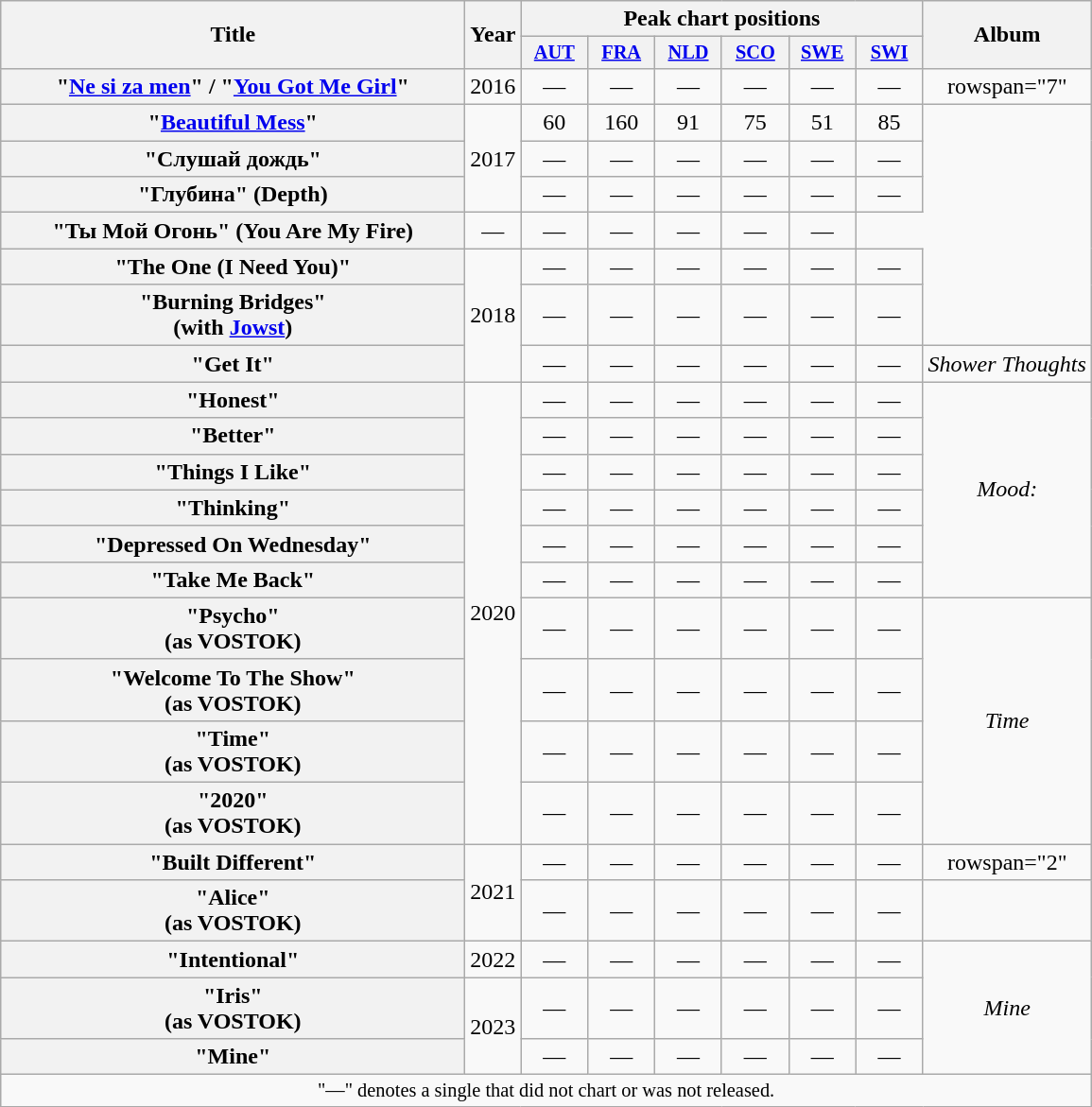<table class="wikitable plainrowheaders" style="text-align:center;">
<tr>
<th scope="col" rowspan="2" style="width:20em;">Title</th>
<th scope="col" rowspan="2" style="width:1em;">Year</th>
<th scope="col" colspan="6">Peak chart positions</th>
<th scope="col" rowspan="2">Album</th>
</tr>
<tr>
<th scope="col" style="width:3em;font-size:85%;"><a href='#'>AUT</a><br></th>
<th scope="col" style="width:3em;font-size:85%;"><a href='#'>FRA</a><br></th>
<th scope="col" style="width:3em;font-size:85%;"><a href='#'>NLD</a><br></th>
<th scope="col" style="width:3em;font-size:85%;"><a href='#'>SCO</a><br></th>
<th scope="col" style="width:3em;font-size:85%;"><a href='#'>SWE</a><br></th>
<th scope="col" style="width:3em;font-size:85%;"><a href='#'>SWI</a><br></th>
</tr>
<tr>
<th scope="row">"<a href='#'>Ne si za men</a>" / "<a href='#'>You Got Me Girl</a>"</th>
<td>2016</td>
<td>—</td>
<td>—</td>
<td>—</td>
<td>—</td>
<td>—</td>
<td>—</td>
<td>rowspan="7" </td>
</tr>
<tr>
<th scope="row">"<a href='#'>Beautiful Mess</a>"</th>
<td rowspan="3">2017</td>
<td>60</td>
<td>160</td>
<td>91</td>
<td>75</td>
<td>51</td>
<td>85</td>
</tr>
<tr>
<th scope="row">"Слушай дождь"</th>
<td>—</td>
<td>—</td>
<td>—</td>
<td>—</td>
<td>—</td>
<td>—</td>
</tr>
<tr>
<th scope="row">"Глубина" <span>(Depth)</span></th>
<td>—</td>
<td>—</td>
<td>—</td>
<td>—</td>
<td>—</td>
<td>—</td>
</tr>
<tr>
<th scope="row">"Ты Мой Огонь" <span>(You Are My Fire)</span></th>
<td>—</td>
<td>—</td>
<td>—</td>
<td>—</td>
<td>—</td>
<td>—</td>
</tr>
<tr>
<th scope="row">"The One (I Need You)"</th>
<td rowspan="3">2018</td>
<td>—</td>
<td>—</td>
<td>—</td>
<td>—</td>
<td>—</td>
<td>—</td>
</tr>
<tr>
<th scope="row">"Burning Bridges"<br><span>(with <a href='#'>Jowst</a>)</span></th>
<td>—</td>
<td>—</td>
<td>—</td>
<td>—</td>
<td>—</td>
<td>—</td>
</tr>
<tr>
<th scope="row">"Get It"</th>
<td>—</td>
<td>—</td>
<td>—</td>
<td>—</td>
<td>—</td>
<td>—</td>
<td><em>Shower Thoughts</em></td>
</tr>
<tr>
<th scope="row">"Honest"</th>
<td rowspan="10">2020</td>
<td>—</td>
<td>—</td>
<td>—</td>
<td>—</td>
<td>—</td>
<td>—</td>
<td rowspan="6"><em>Mood:</em></td>
</tr>
<tr>
<th scope="row">"Better"</th>
<td>—</td>
<td>—</td>
<td>—</td>
<td>—</td>
<td>—</td>
<td>—</td>
</tr>
<tr>
<th scope="row">"Things I Like"</th>
<td>—</td>
<td>—</td>
<td>—</td>
<td>—</td>
<td>—</td>
<td>—</td>
</tr>
<tr>
<th scope="row">"Thinking"</th>
<td>—</td>
<td>—</td>
<td>—</td>
<td>—</td>
<td>—</td>
<td>—</td>
</tr>
<tr>
<th scope="row">"Depressed On Wednesday"</th>
<td>—</td>
<td>—</td>
<td>—</td>
<td>—</td>
<td>—</td>
<td>—</td>
</tr>
<tr>
<th scope="row">"Take Me Back"</th>
<td>—</td>
<td>—</td>
<td>—</td>
<td>—</td>
<td>—</td>
<td>—</td>
</tr>
<tr>
<th scope="row">"Psycho" <br><span>(as VOSTOK)</span></th>
<td>—</td>
<td>—</td>
<td>—</td>
<td>—</td>
<td>—</td>
<td>—</td>
<td rowspan="4"><em>Time</em></td>
</tr>
<tr>
<th scope="row">"Welcome To The Show" <br><span>(as VOSTOK)</span></th>
<td>—</td>
<td>—</td>
<td>—</td>
<td>—</td>
<td>—</td>
<td>—</td>
</tr>
<tr>
<th scope="row">"Time" <br><span>(as VOSTOK)</span></th>
<td>—</td>
<td>—</td>
<td>—</td>
<td>—</td>
<td>—</td>
<td>—</td>
</tr>
<tr>
<th scope="row">"2020" <br><span>(as VOSTOK)</span></th>
<td>—</td>
<td>—</td>
<td>—</td>
<td>—</td>
<td>—</td>
<td>—</td>
</tr>
<tr>
<th scope="row">"Built Different"</th>
<td rowspan="2">2021</td>
<td>—</td>
<td>—</td>
<td>—</td>
<td>—</td>
<td>—</td>
<td>—</td>
<td>rowspan="2" </td>
</tr>
<tr>
<th scope="row">"Alice" <br><span>(as VOSTOK)</span></th>
<td>—</td>
<td>—</td>
<td>—</td>
<td>—</td>
<td>—</td>
<td>—</td>
</tr>
<tr>
<th scope="row">"Intentional"</th>
<td rowspan="1">2022</td>
<td>—</td>
<td>—</td>
<td>—</td>
<td>—</td>
<td>—</td>
<td>—</td>
<td rowspan="3"><em>Mine</em></td>
</tr>
<tr>
<th scope="row">"Iris" <br><span>(as VOSTOK)</span></th>
<td rowspan="2">2023</td>
<td>—</td>
<td>—</td>
<td>—</td>
<td>—</td>
<td>—</td>
<td>—</td>
</tr>
<tr>
<th scope="row">"Mine"</th>
<td>—</td>
<td>—</td>
<td>—</td>
<td>—</td>
<td>—</td>
<td>—</td>
</tr>
<tr>
<td colspan="13" style="font-size:85%">"—" denotes a single that did not chart or was not released.</td>
</tr>
</table>
